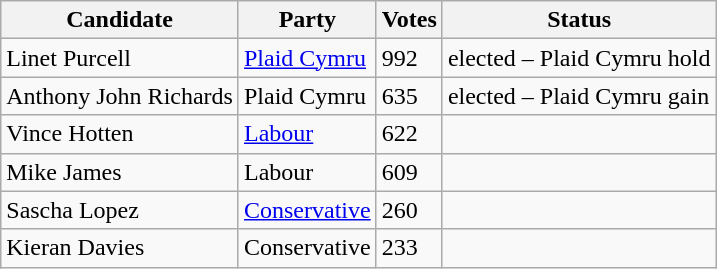<table class="wikitable sortable">
<tr>
<th>Candidate</th>
<th>Party</th>
<th>Votes</th>
<th>Status</th>
</tr>
<tr>
<td>Linet Purcell</td>
<td><a href='#'>Plaid Cymru</a></td>
<td>992</td>
<td>elected – Plaid Cymru hold</td>
</tr>
<tr>
<td>Anthony John Richards</td>
<td>Plaid Cymru</td>
<td>635</td>
<td>elected – Plaid Cymru gain</td>
</tr>
<tr>
<td>Vince Hotten</td>
<td><a href='#'>Labour</a></td>
<td>622</td>
<td></td>
</tr>
<tr>
<td>Mike James</td>
<td>Labour</td>
<td>609</td>
<td></td>
</tr>
<tr>
<td>Sascha Lopez</td>
<td><a href='#'>Conservative</a></td>
<td>260</td>
<td></td>
</tr>
<tr>
<td>Kieran Davies</td>
<td>Conservative</td>
<td>233</td>
<td></td>
</tr>
</table>
